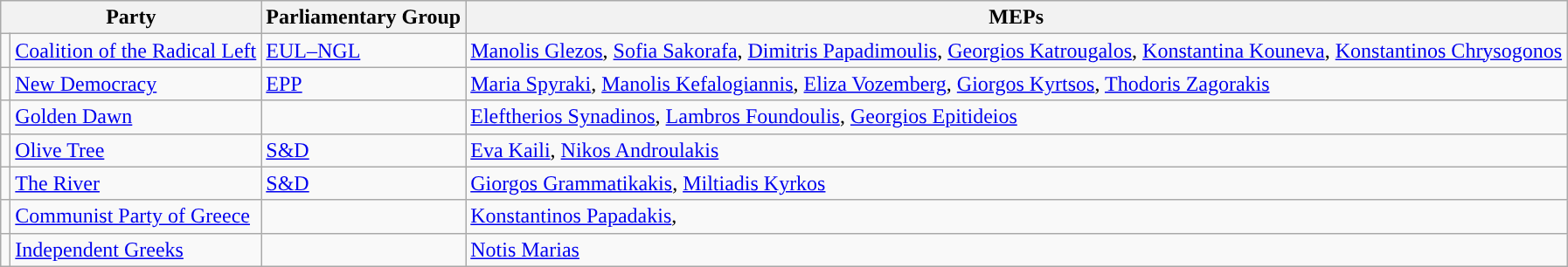<table class=wikitable>
<tr>
<th colspan="2">Party</th>
<th>Parliamentary Group</th>
<th>MEPs</th>
</tr>
<tr>
<td bgcolor=></td>
<td><a href='#'>Coalition of the Radical Left</a></td>
<td><a href='#'>EUL–NGL</a></td>
<td><a href='#'>Manolis Glezos</a>, <a href='#'>Sofia Sakorafa</a>, <a href='#'>Dimitris Papadimoulis</a>, <a href='#'>Georgios Katrougalos</a>, <a href='#'>Konstantina Kouneva</a>, <a href='#'>Konstantinos Chrysogonos</a></td>
</tr>
<tr>
<td bgcolor=></td>
<td><a href='#'>New Democracy</a></td>
<td><a href='#'>EPP</a></td>
<td><a href='#'>Maria Spyraki</a>, <a href='#'>Manolis Kefalogiannis</a>, <a href='#'>Eliza Vozemberg</a>, <a href='#'>Giorgos Kyrtsos</a>, <a href='#'>Thodoris Zagorakis</a></td>
</tr>
<tr>
<td bgcolor=></td>
<td><a href='#'>Golden Dawn</a></td>
<td></td>
<td><a href='#'>Eleftherios Synadinos</a>, <a href='#'>Lambros Foundoulis</a>, <a href='#'>Georgios Epitideios</a></td>
</tr>
<tr>
<td bgcolor=></td>
<td><a href='#'>Olive Tree</a></td>
<td><a href='#'>S&D</a></td>
<td><a href='#'>Eva Kaili</a>, <a href='#'>Nikos Androulakis</a></td>
</tr>
<tr>
<td bgcolor=></td>
<td><a href='#'>The River</a></td>
<td><a href='#'>S&D</a></td>
<td><a href='#'>Giorgos Grammatikakis</a>, <a href='#'>Miltiadis Kyrkos</a></td>
</tr>
<tr>
<td bgcolor=></td>
<td><a href='#'>Communist Party of Greece</a></td>
<td align="left"></td>
<td><a href='#'>Konstantinos Papadakis</a>, </td>
</tr>
<tr>
<td bgcolor=></td>
<td><a href='#'>Independent Greeks</a></td>
<td></td>
<td><a href='#'>Notis Marias</a></td>
</tr>
</table>
